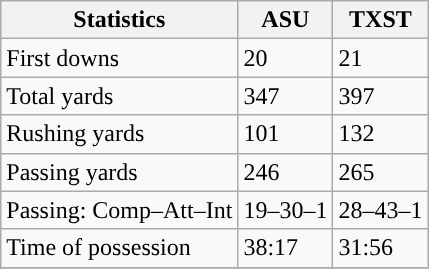<table class="wikitable" style="float: left;">
<tr>
<th>Statistics</th>
<th>ASU</th>
<th>TXST</th>
</tr>
<tr>
<td>First downs</td>
<td>20</td>
<td>21</td>
</tr>
<tr>
<td>Total yards</td>
<td>347</td>
<td>397</td>
</tr>
<tr>
<td>Rushing yards</td>
<td>101</td>
<td>132</td>
</tr>
<tr>
<td>Passing yards</td>
<td>246</td>
<td>265</td>
</tr>
<tr>
<td>Passing: Comp–Att–Int</td>
<td>19–30–1</td>
<td>28–43–1</td>
</tr>
<tr>
<td>Time of possession</td>
<td>38:17</td>
<td>31:56</td>
</tr>
<tr>
</tr>
</table>
